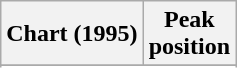<table class="wikitable sortable">
<tr>
<th>Chart (1995)</th>
<th>Peak<br>position</th>
</tr>
<tr>
</tr>
<tr>
</tr>
<tr>
</tr>
<tr>
</tr>
<tr>
</tr>
<tr>
</tr>
<tr>
</tr>
</table>
